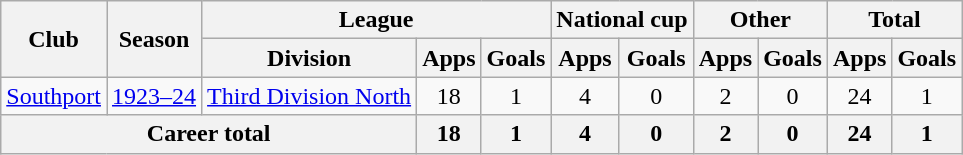<table class="wikitable" style="text-align:center">
<tr>
<th rowspan="2">Club</th>
<th rowspan="2">Season</th>
<th colspan="3">League</th>
<th colspan="2">National cup</th>
<th colspan="2">Other</th>
<th colspan="2">Total</th>
</tr>
<tr>
<th>Division</th>
<th>Apps</th>
<th>Goals</th>
<th>Apps</th>
<th>Goals</th>
<th>Apps</th>
<th>Goals</th>
<th>Apps</th>
<th>Goals</th>
</tr>
<tr>
<td><a href='#'>Southport</a></td>
<td><a href='#'>1923–24</a></td>
<td><a href='#'>Third Division North</a></td>
<td>18</td>
<td>1</td>
<td>4</td>
<td>0</td>
<td>2</td>
<td>0</td>
<td>24</td>
<td>1</td>
</tr>
<tr>
<th colspan="3">Career total</th>
<th>18</th>
<th>1</th>
<th>4</th>
<th>0</th>
<th>2</th>
<th>0</th>
<th>24</th>
<th>1</th>
</tr>
</table>
